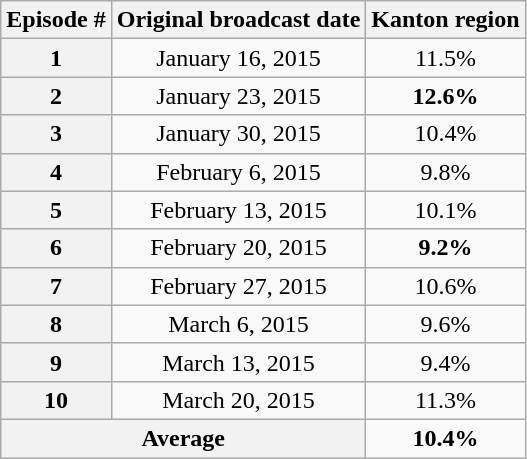<table class=wikitable style="text-align:center">
<tr>
<th>Episode #</th>
<th>Original broadcast date</th>
<th>Kanton region</th>
</tr>
<tr>
<th>1</th>
<td>January 16, 2015</td>
<td>11.5%</td>
</tr>
<tr>
<th>2</th>
<td>January 23, 2015</td>
<td><span><strong>12.6% </strong></span></td>
</tr>
<tr>
<th>3</th>
<td>January 30, 2015</td>
<td>10.4%</td>
</tr>
<tr>
<th>4</th>
<td>February 6, 2015</td>
<td>9.8%</td>
</tr>
<tr>
<th>5</th>
<td>February 13, 2015</td>
<td>10.1%</td>
</tr>
<tr>
<th>6</th>
<td>February 20, 2015</td>
<td><span><strong>9.2% </strong></span></td>
</tr>
<tr>
<th>7</th>
<td>February 27, 2015</td>
<td>10.6%</td>
</tr>
<tr>
<th>8</th>
<td>March 6, 2015</td>
<td>9.6%</td>
</tr>
<tr>
<th>9</th>
<td>March 13, 2015</td>
<td>9.4%</td>
</tr>
<tr>
<th>10</th>
<td>March 20, 2015</td>
<td>11.3%</td>
</tr>
<tr>
<th colspan="2">Average</th>
<td><span> <strong>10.4%</strong></span></td>
</tr>
</table>
